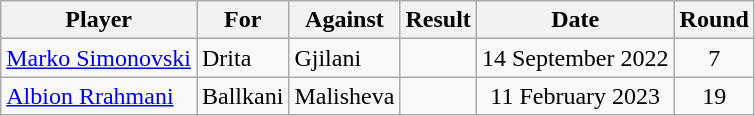<table class="wikitable">
<tr>
<th>Player</th>
<th>For</th>
<th>Against</th>
<th>Result</th>
<th>Date</th>
<th>Round</th>
</tr>
<tr>
<td> <a href='#'>Marko Simonovski</a></td>
<td>Drita</td>
<td>Gjilani</td>
<td align="center"></td>
<td align="center">14 September 2022</td>
<td align="center">7</td>
</tr>
<tr>
<td> <a href='#'>Albion Rrahmani</a></td>
<td>Ballkani</td>
<td>Malisheva</td>
<td align="center"></td>
<td align="center">11 February 2023</td>
<td align="center">19</td>
</tr>
</table>
